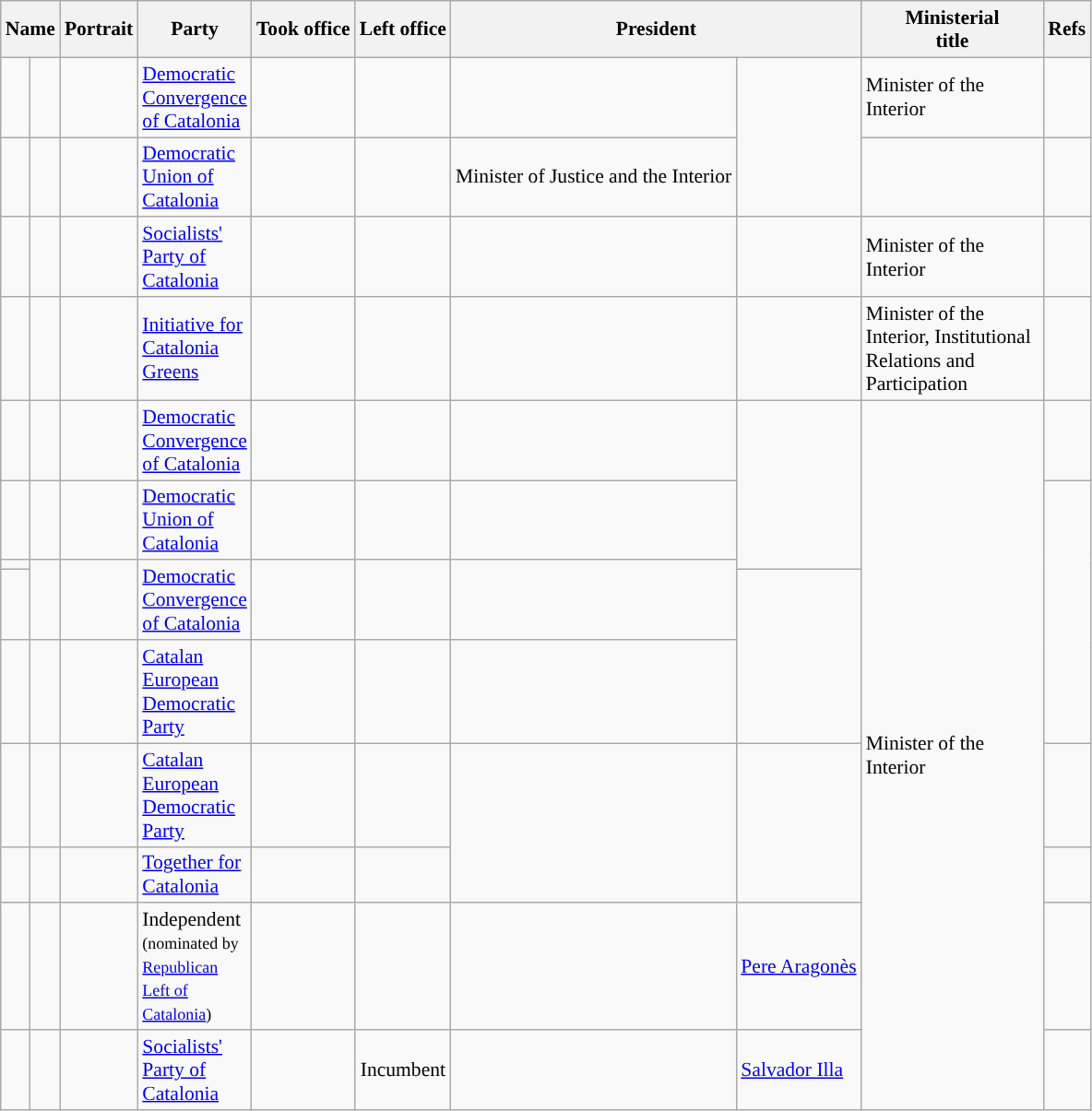<table class="wikitable plainrowheaders sortable" style="font-size:90%; text-align:left;">
<tr>
<th scope=col colspan="2">Name</th>
<th scope=col class=unsortable>Portrait</th>
<th scope=col width=50px>Party</th>
<th scope=col>Took office</th>
<th scope=col>Left office</th>
<th scope=col colspan="2">President</th>
<th width=125px>Ministerial<br>title</th>
<th scope=col width=25px class=unsortable>Refs</th>
</tr>
<tr>
<td !align="center" style="background:"></td>
<td></td>
<td align=center></td>
<td><a href='#'>Democratic Convergence of Catalonia</a></td>
<td align=center></td>
<td align=center></td>
<td !align="center" style="background:"></td>
<td rowspan=2></td>
<td>Minister of the Interior</td>
<td align=center></td>
</tr>
<tr>
<td !align="center" style="background:"></td>
<td></td>
<td align=center></td>
<td><a href='#'>Democratic Union of Catalonia</a></td>
<td align=center></td>
<td align=center></td>
<td>Minister of Justice and the Interior</td>
<td align=center></td>
</tr>
<tr>
<td !align="center" style="background:"></td>
<td></td>
<td align=center></td>
<td><a href='#'>Socialists' Party of Catalonia</a></td>
<td align=center></td>
<td align=center></td>
<td !align="center" style="background:"></td>
<td></td>
<td>Minister of the Interior</td>
<td align=center></td>
</tr>
<tr>
<td !align="center" style="background:"></td>
<td></td>
<td align=center></td>
<td><a href='#'>Initiative for Catalonia Greens</a></td>
<td align=center></td>
<td align=center></td>
<td !align="center" style="background:"></td>
<td></td>
<td>Minister of the Interior, Institutional Relations and Participation</td>
<td align=center></td>
</tr>
<tr>
<td !align="center" style="background:"></td>
<td></td>
<td align=center></td>
<td><a href='#'>Democratic Convergence of Catalonia</a></td>
<td align=center></td>
<td align=center></td>
<td !align="center" style="background:"></td>
<td rowspan=3></td>
<td rowspan="9">Minister of the Interior</td>
<td align=center></td>
</tr>
<tr>
<td !align="center" style="background:"></td>
<td></td>
<td align=center></td>
<td><a href='#'>Democratic Union of Catalonia</a></td>
<td align=center></td>
<td align=center></td>
<td align=center></td>
</tr>
<tr>
<td !align="center" style="background:"></td>
<td rowspan=2></td>
<td align=center rowspan=2></td>
<td rowspan=2><a href='#'>Democratic Convergence of Catalonia</a></td>
<td align=center rowspan=2></td>
<td align=center rowspan=2></td>
<td align=center rowspan=2></td>
</tr>
<tr>
<td !align="center" style="background:"></td>
<td rowspan=2></td>
</tr>
<tr>
<td !align="center" style="background:"></td>
<td></td>
<td align=center></td>
<td><a href='#'>Catalan European Democratic Party</a></td>
<td align=center></td>
<td align=center></td>
<td align=center></td>
</tr>
<tr>
<td !align="center" style="background:"></td>
<td></td>
<td align=center></td>
<td><a href='#'>Catalan European Democratic Party</a></td>
<td align=center></td>
<td align=center></td>
<td rowspan="2" style="background:"></td>
<td rowspan="2"></td>
<td align=center></td>
</tr>
<tr>
<td !align="center" style="background:"></td>
<td></td>
<td align=center></td>
<td><a href='#'>Together for Catalonia</a></td>
<td align="center"></td>
<td align="center"></td>
<td align="center"></td>
</tr>
<tr>
<td !align="center" style="background:"></td>
<td></td>
<td align=center></td>
<td>Independent <small>(nominated by <a href='#'>Republican Left of Catalonia</a>)</small></td>
<td align="center"></td>
<td align="center"></td>
<td style="background:"></td>
<td><a href='#'>Pere Aragonès</a></td>
<td></td>
</tr>
<tr>
<td style="background:"></td>
<td></td>
<td align=center></td>
<td><a href='#'>Socialists' Party of Catalonia</a></td>
<td align=center></td>
<td align=center>Incumbent</td>
<td style="background:"></td>
<td><a href='#'>Salvador Illa</a></td>
<td></td>
</tr>
</table>
